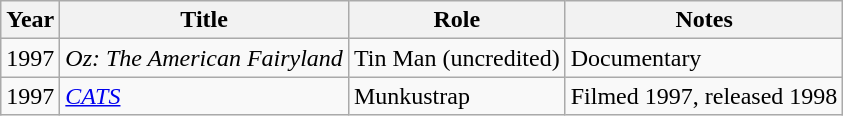<table class="wikitable sortable">
<tr>
<th>Year</th>
<th>Title</th>
<th>Role</th>
<th>Notes</th>
</tr>
<tr>
<td>1997</td>
<td><em>Oz: The American Fairyland</em></td>
<td>Tin Man (uncredited)</td>
<td>Documentary</td>
</tr>
<tr>
<td>1997</td>
<td><em><a href='#'>CATS</a></em></td>
<td>Munkustrap</td>
<td>Filmed 1997, released 1998</td>
</tr>
</table>
